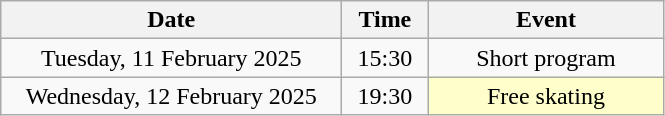<table class = "wikitable" style="text-align:center;">
<tr>
<th width=220>Date</th>
<th width=50>Time</th>
<th width=150>Event</th>
</tr>
<tr>
<td>Tuesday, 11 February 2025</td>
<td>15:30</td>
<td>Short program</td>
</tr>
<tr>
<td>Wednesday, 12 February 2025</td>
<td>19:30</td>
<td bgcolor=ffffcc>Free skating</td>
</tr>
</table>
